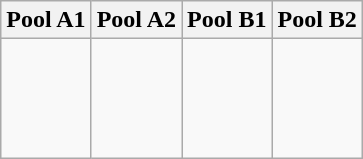<table class="wikitable">
<tr>
<th width=25%>Pool A1</th>
<th width=25%>Pool A2</th>
<th width=25%>Pool B1</th>
<th width=25%>Pool B2</th>
</tr>
<tr>
<td><br><br>
<br>
<br>
</td>
<td><br><br>
<br>
<br>
</td>
<td><br><br>
<br>
</td>
<td><br><br>
<br>
<br>
</td>
</tr>
</table>
